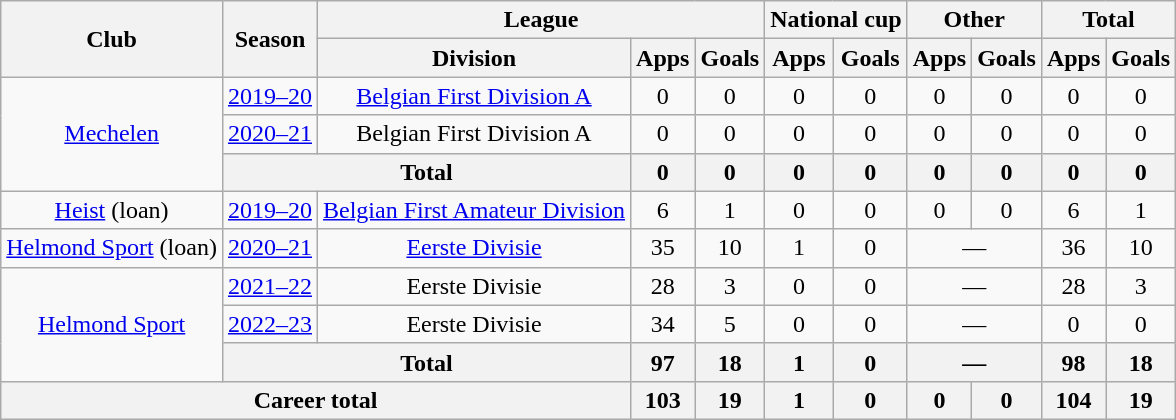<table class="wikitable" style="text-align:center">
<tr>
<th rowspan="2">Club</th>
<th rowspan="2">Season</th>
<th colspan="3">League</th>
<th colspan="2">National cup</th>
<th colspan="2">Other</th>
<th colspan="2">Total</th>
</tr>
<tr>
<th>Division</th>
<th>Apps</th>
<th>Goals</th>
<th>Apps</th>
<th>Goals</th>
<th>Apps</th>
<th>Goals</th>
<th>Apps</th>
<th>Goals</th>
</tr>
<tr>
<td rowspan="3"><a href='#'>Mechelen</a></td>
<td><a href='#'>2019–20</a></td>
<td><a href='#'>Belgian First Division A</a></td>
<td>0</td>
<td>0</td>
<td>0</td>
<td>0</td>
<td>0</td>
<td>0</td>
<td>0</td>
<td>0</td>
</tr>
<tr>
<td><a href='#'>2020–21</a></td>
<td>Belgian First Division A</td>
<td>0</td>
<td>0</td>
<td>0</td>
<td>0</td>
<td>0</td>
<td>0</td>
<td>0</td>
<td>0</td>
</tr>
<tr>
<th colspan="2">Total</th>
<th>0</th>
<th>0</th>
<th>0</th>
<th>0</th>
<th>0</th>
<th>0</th>
<th>0</th>
<th>0</th>
</tr>
<tr>
<td><a href='#'>Heist</a> (loan)</td>
<td><a href='#'>2019–20</a></td>
<td><a href='#'>Belgian First Amateur Division</a></td>
<td>6</td>
<td>1</td>
<td>0</td>
<td>0</td>
<td>0</td>
<td>0</td>
<td>6</td>
<td>1</td>
</tr>
<tr>
<td><a href='#'>Helmond Sport</a> (loan)</td>
<td><a href='#'>2020–21</a></td>
<td><a href='#'>Eerste Divisie</a></td>
<td>35</td>
<td>10</td>
<td>1</td>
<td>0</td>
<td colspan="2">—</td>
<td>36</td>
<td>10</td>
</tr>
<tr>
<td rowspan="3"><a href='#'>Helmond Sport</a></td>
<td><a href='#'>2021–22</a></td>
<td>Eerste Divisie</td>
<td>28</td>
<td>3</td>
<td>0</td>
<td>0</td>
<td colspan="2">—</td>
<td>28</td>
<td>3</td>
</tr>
<tr>
<td><a href='#'>2022–23</a></td>
<td>Eerste Divisie</td>
<td>34</td>
<td>5</td>
<td>0</td>
<td>0</td>
<td colspan="2">—</td>
<td>0</td>
<td>0</td>
</tr>
<tr>
<th colspan="2">Total</th>
<th>97</th>
<th>18</th>
<th>1</th>
<th>0</th>
<th colspan="2">—</th>
<th>98</th>
<th>18</th>
</tr>
<tr>
<th colspan="3">Career total</th>
<th>103</th>
<th>19</th>
<th>1</th>
<th>0</th>
<th>0</th>
<th>0</th>
<th>104</th>
<th>19</th>
</tr>
</table>
